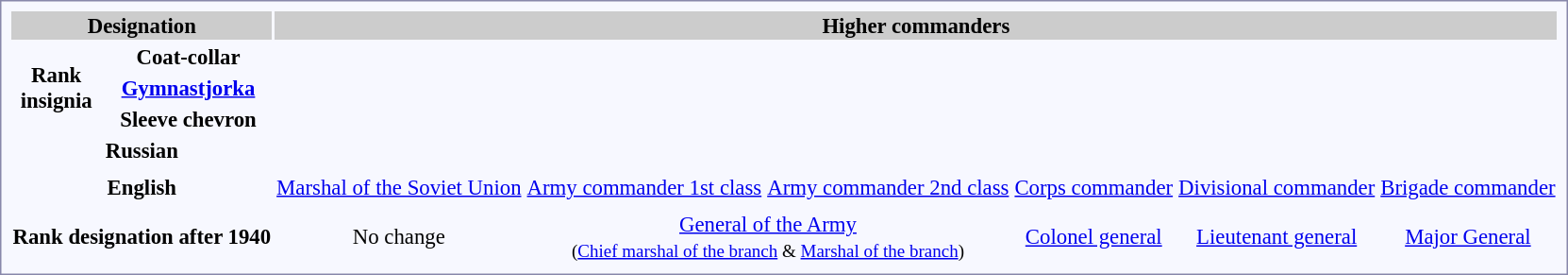<table style="border:1px solid #8888aa; background-color:#f7f8ff; padding:5px; font-size:95%; margin: 0px 12px 12px 0px;">
<tr bgcolor="#CCCCCC">
<th colspan=2>Designation</th>
<th colspan=6><strong>Higher commanders</strong></th>
</tr>
<tr style="text-align:center;">
<th rowspan=3>Rank<br>insignia</th>
<th>Coat-collar</th>
<td rowspan=2></td>
<td></td>
<td></td>
<td></td>
<td></td>
<td></td>
</tr>
<tr style="text-align:center;">
<th><a href='#'>Gymnastjorka</a></th>
<td></td>
<td></td>
<td></td>
<td></td>
<td></td>
</tr>
<tr style="text-align:center;">
<th>Sleeve chevron</th>
<th></th>
<td></td>
<td></td>
<td></td>
<td></td>
<td></td>
</tr>
<tr style="text-align:center;">
<th colspan=2>Russian</th>
<td><br></td>
<td><br></td>
<td><br></td>
<td><br></td>
<td><br></td>
<td><br></td>
</tr>
<tr style="text-align:center;">
<td colspan=8></td>
</tr>
<tr style="text-align:center;">
<th colspan=2>English</th>
<td><a href='#'>Marshal of the Soviet Union</a></td>
<td><a href='#'>Army commander 1st class</a></td>
<td><a href='#'>Army commander 2nd class</a></td>
<td><a href='#'>Corps commander</a></td>
<td><a href='#'>Divisional commander</a></td>
<td><a href='#'>Brigade commander</a></td>
</tr>
<tr style="text-align:center;">
<td colspan=8></td>
</tr>
<tr style="text-align:center;">
<th colspan=2>Rank designation after 1940</th>
<td>No change</td>
<td colspan="2"><a href='#'>General of the Army</a><br><small>(<a href='#'>Chief marshal of the branch</a> & <a href='#'>Marshal of the branch</a>)</small></td>
<td><a href='#'>Colonel general</a></td>
<td><a href='#'>Lieutenant general</a></td>
<td><a href='#'>Major General</a></td>
</tr>
</table>
